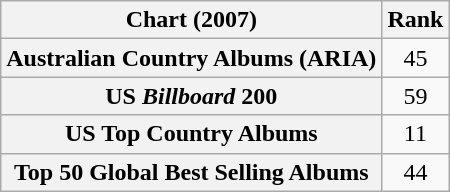<table class="wikitable sortable plainrowheaders">
<tr>
<th>Chart (2007)</th>
<th>Rank</th>
</tr>
<tr>
<th scope="row">Australian Country Albums (ARIA)</th>
<td style="text-align:center;">45</td>
</tr>
<tr>
<th scope="row">US <em>Billboard</em> 200</th>
<td style="text-align:center;">59</td>
</tr>
<tr>
<th scope="row">US Top Country Albums</th>
<td style="text-align:center;">11</td>
</tr>
<tr>
<th scope="row">Top 50 Global Best Selling Albums</th>
<td style="text-align:center;">44</td>
</tr>
</table>
